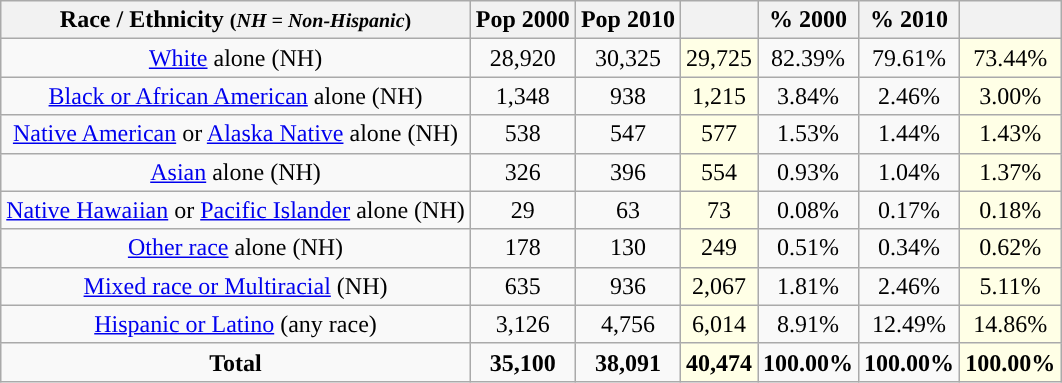<table class="wikitable" style="text-align:center;">
<tr>
<th>Race / Ethnicity <small>(<em>NH = Non-Hispanic</em>)</small></th>
<th>Pop 2000</th>
<th>Pop 2010</th>
<th></th>
<th>% 2000</th>
<th>% 2010</th>
<th></th>
</tr>
<tr>
<td><a href='#'>White</a> alone (NH)</td>
<td>28,920</td>
<td>30,325</td>
<td style='background: #ffffe6;'>29,725</td>
<td>82.39%</td>
<td>79.61%</td>
<td style='background: #ffffe6;'>73.44%</td>
</tr>
<tr>
<td><a href='#'>Black or African American</a> alone (NH)</td>
<td>1,348</td>
<td>938</td>
<td style='background: #ffffe6;'>1,215</td>
<td>3.84%</td>
<td>2.46%</td>
<td style='background: #ffffe6;'>3.00%</td>
</tr>
<tr>
<td><a href='#'>Native American</a> or <a href='#'>Alaska Native</a> alone (NH)</td>
<td>538</td>
<td>547</td>
<td style='background: #ffffe6;'>577</td>
<td>1.53%</td>
<td>1.44%</td>
<td style='background: #ffffe6;'>1.43%</td>
</tr>
<tr>
<td><a href='#'>Asian</a> alone (NH)</td>
<td>326</td>
<td>396</td>
<td style='background: #ffffe6;'>554</td>
<td>0.93%</td>
<td>1.04%</td>
<td style='background: #ffffe6;'>1.37%</td>
</tr>
<tr>
<td><a href='#'>Native Hawaiian</a> or <a href='#'>Pacific Islander</a> alone (NH)</td>
<td>29</td>
<td>63</td>
<td style='background: #ffffe6;'>73</td>
<td>0.08%</td>
<td>0.17%</td>
<td style='background: #ffffe6;'>0.18%</td>
</tr>
<tr>
<td><a href='#'>Other race</a> alone (NH)</td>
<td>178</td>
<td>130</td>
<td style='background: #ffffe6;'>249</td>
<td>0.51%</td>
<td>0.34%</td>
<td style='background: #ffffe6;'>0.62%</td>
</tr>
<tr>
<td><a href='#'>Mixed race or Multiracial</a> (NH)</td>
<td>635</td>
<td>936</td>
<td style='background: #ffffe6;'>2,067</td>
<td>1.81%</td>
<td>2.46%</td>
<td style='background: #ffffe6;'>5.11%</td>
</tr>
<tr>
<td><a href='#'>Hispanic or Latino</a> (any race)</td>
<td>3,126</td>
<td>4,756</td>
<td style='background: #ffffe6;'>6,014</td>
<td>8.91%</td>
<td>12.49%</td>
<td style='background: #ffffe6;'>14.86%</td>
</tr>
<tr>
<td><strong>Total</strong></td>
<td><strong>35,100</strong></td>
<td><strong>38,091</strong></td>
<td style='background: #ffffe6;'><strong>40,474</strong></td>
<td><strong>100.00%</strong></td>
<td><strong>100.00%</strong></td>
<td style='background: #ffffe6;'><strong>100.00%</strong></td>
</tr>
</table>
